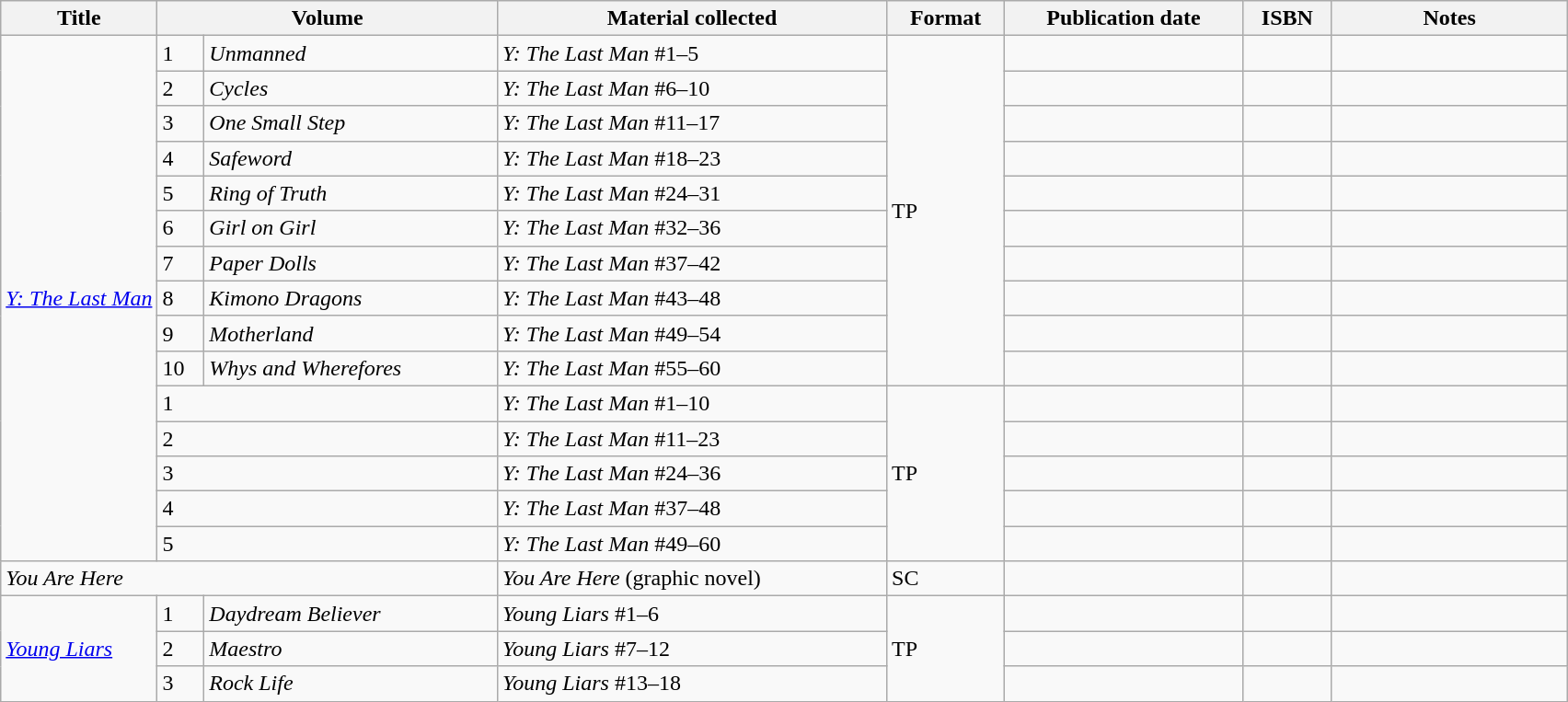<table class="wikitable">
<tr>
<th width="10%">Title</th>
<th colspan="2">Volume</th>
<th>Material collected</th>
<th>Format</th>
<th>Publication date</th>
<th>ISBN</th>
<th width="15%">Notes</th>
</tr>
<tr>
<td rowspan="15"><em><a href='#'>Y: The Last Man</a></em></td>
<td>1</td>
<td><em>Unmanned</em></td>
<td><em>Y: The Last Man</em> #1–5</td>
<td rowspan="10">TP</td>
<td></td>
<td></td>
<td></td>
</tr>
<tr>
<td>2</td>
<td><em>Cycles</em></td>
<td><em>Y: The Last Man</em> #6–10</td>
<td></td>
<td></td>
<td></td>
</tr>
<tr>
<td>3</td>
<td><em>One Small Step</em></td>
<td><em>Y: The Last Man</em> #11–17</td>
<td></td>
<td></td>
<td></td>
</tr>
<tr>
<td>4</td>
<td><em>Safeword</em></td>
<td><em>Y: The Last Man</em> #18–23</td>
<td></td>
<td></td>
<td></td>
</tr>
<tr>
<td>5</td>
<td><em>Ring of Truth</em></td>
<td><em>Y: The Last Man</em> #24–31</td>
<td></td>
<td></td>
<td></td>
</tr>
<tr>
<td>6</td>
<td><em>Girl on Girl</em></td>
<td><em>Y: The Last Man</em> #32–36</td>
<td></td>
<td></td>
<td></td>
</tr>
<tr>
<td>7</td>
<td><em>Paper Dolls</em></td>
<td><em>Y: The Last Man</em> #37–42</td>
<td></td>
<td></td>
<td></td>
</tr>
<tr>
<td>8</td>
<td><em>Kimono Dragons</em></td>
<td><em>Y: The Last Man</em> #43–48</td>
<td></td>
<td></td>
<td></td>
</tr>
<tr>
<td>9</td>
<td><em>Motherland</em></td>
<td><em>Y: The Last Man</em> #49–54</td>
<td></td>
<td></td>
<td></td>
</tr>
<tr>
<td>10</td>
<td><em>Whys and Wherefores</em></td>
<td><em>Y: The Last Man</em> #55–60</td>
<td></td>
<td></td>
<td></td>
</tr>
<tr>
<td colspan="2">1</td>
<td><em>Y: The Last Man</em> #1–10</td>
<td rowspan="5">TP</td>
<td></td>
<td></td>
<td></td>
</tr>
<tr>
<td colspan="2">2</td>
<td><em>Y: The Last Man</em> #11–23</td>
<td></td>
<td></td>
<td></td>
</tr>
<tr>
<td colspan="2">3</td>
<td><em>Y: The Last Man</em> #24–36</td>
<td></td>
<td></td>
<td></td>
</tr>
<tr>
<td colspan="2">4</td>
<td><em>Y: The Last Man</em> #37–48</td>
<td></td>
<td></td>
<td></td>
</tr>
<tr>
<td colspan="2">5</td>
<td><em>Y: The Last Man</em> #49–60</td>
<td></td>
<td></td>
<td></td>
</tr>
<tr>
<td colspan="3"><em>You Are Here</em></td>
<td><em>You Are Here</em> (graphic novel)</td>
<td>SC</td>
<td></td>
<td></td>
<td></td>
</tr>
<tr>
<td rowspan="3"><em><a href='#'>Young Liars</a></em></td>
<td>1</td>
<td><em>Daydream Believer</em></td>
<td><em>Young Liars</em> #1–6</td>
<td rowspan="3">TP</td>
<td></td>
<td></td>
<td></td>
</tr>
<tr>
<td>2</td>
<td><em>Maestro</em></td>
<td><em>Young Liars</em> #7–12</td>
<td></td>
<td></td>
<td></td>
</tr>
<tr>
<td>3</td>
<td><em>Rock Life</em></td>
<td><em>Young Liars</em> #13–18</td>
<td></td>
<td></td>
<td></td>
</tr>
</table>
